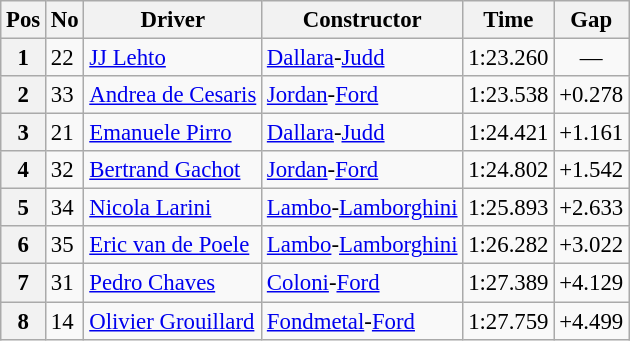<table class="wikitable sortable" style="font-size: 95%;">
<tr>
<th>Pos</th>
<th>No</th>
<th>Driver</th>
<th>Constructor</th>
<th>Time</th>
<th>Gap</th>
</tr>
<tr>
<th>1</th>
<td>22</td>
<td> <a href='#'>JJ Lehto</a></td>
<td><a href='#'>Dallara</a>-<a href='#'>Judd</a></td>
<td>1:23.260</td>
<td align="center">—</td>
</tr>
<tr>
<th>2</th>
<td>33</td>
<td> <a href='#'>Andrea de Cesaris</a></td>
<td><a href='#'>Jordan</a>-<a href='#'>Ford</a></td>
<td>1:23.538</td>
<td>+0.278</td>
</tr>
<tr>
<th>3</th>
<td>21</td>
<td> <a href='#'>Emanuele Pirro</a></td>
<td><a href='#'>Dallara</a>-<a href='#'>Judd</a></td>
<td>1:24.421</td>
<td>+1.161</td>
</tr>
<tr>
<th>4</th>
<td>32</td>
<td> <a href='#'>Bertrand Gachot</a></td>
<td><a href='#'>Jordan</a>-<a href='#'>Ford</a></td>
<td>1:24.802</td>
<td>+1.542</td>
</tr>
<tr>
<th>5</th>
<td>34</td>
<td> <a href='#'>Nicola Larini</a></td>
<td><a href='#'>Lambo</a>-<a href='#'>Lamborghini</a></td>
<td>1:25.893</td>
<td>+2.633</td>
</tr>
<tr>
<th>6</th>
<td>35</td>
<td> <a href='#'>Eric van de Poele</a></td>
<td><a href='#'>Lambo</a>-<a href='#'>Lamborghini</a></td>
<td>1:26.282</td>
<td>+3.022</td>
</tr>
<tr>
<th>7</th>
<td>31</td>
<td> <a href='#'>Pedro Chaves</a></td>
<td><a href='#'>Coloni</a>-<a href='#'>Ford</a></td>
<td>1:27.389</td>
<td>+4.129</td>
</tr>
<tr>
<th>8</th>
<td>14</td>
<td> <a href='#'>Olivier Grouillard</a></td>
<td><a href='#'>Fondmetal</a>-<a href='#'>Ford</a></td>
<td>1:27.759</td>
<td>+4.499</td>
</tr>
</table>
